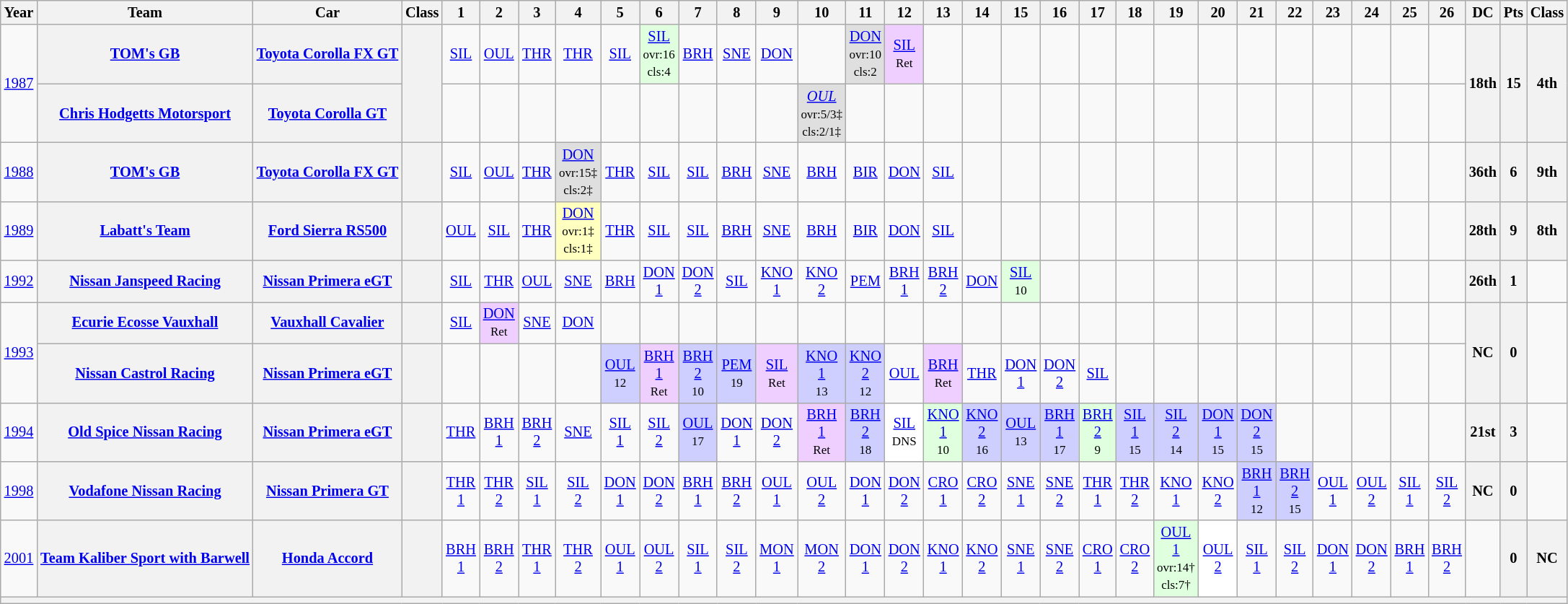<table class="wikitable" style="text-align:center; font-size:85%">
<tr>
<th>Year</th>
<th>Team</th>
<th>Car</th>
<th>Class</th>
<th>1</th>
<th>2</th>
<th>3</th>
<th>4</th>
<th>5</th>
<th>6</th>
<th>7</th>
<th>8</th>
<th>9</th>
<th>10</th>
<th>11</th>
<th>12</th>
<th>13</th>
<th>14</th>
<th>15</th>
<th>16</th>
<th>17</th>
<th>18</th>
<th>19</th>
<th>20</th>
<th>21</th>
<th>22</th>
<th>23</th>
<th>24</th>
<th>25</th>
<th>26</th>
<th>DC</th>
<th>Pts</th>
<th>Class</th>
</tr>
<tr>
<td rowspan=2><a href='#'>1987</a></td>
<th nowrap><a href='#'>TOM's GB</a></th>
<th nowrap><a href='#'>Toyota Corolla FX GT</a></th>
<th rowspan=2><span></span></th>
<td><a href='#'>SIL</a></td>
<td><a href='#'>OUL</a></td>
<td><a href='#'>THR</a></td>
<td><a href='#'>THR</a></td>
<td><a href='#'>SIL</a></td>
<td style="background:#DFFFDF;"><a href='#'>SIL</a><br><small>ovr:16<br>cls:4</small></td>
<td><a href='#'>BRH</a></td>
<td><a href='#'>SNE</a></td>
<td><a href='#'>DON</a></td>
<td></td>
<td style="background:#DFDFDF;"><a href='#'>DON</a><br><small>ovr:10<br>cls:2</small></td>
<td style="background:#EFCFFF;"><a href='#'>SIL</a><br><small>Ret</small></td>
<td></td>
<td></td>
<td></td>
<td></td>
<td></td>
<td></td>
<td></td>
<td></td>
<td></td>
<td></td>
<td></td>
<td></td>
<td></td>
<td></td>
<th rowspan=2>18th</th>
<th rowspan=2>15</th>
<th rowspan=2>4th</th>
</tr>
<tr>
<th nowrap><a href='#'>Chris Hodgetts Motorsport</a></th>
<th nowrap><a href='#'>Toyota Corolla GT</a></th>
<td></td>
<td></td>
<td></td>
<td></td>
<td></td>
<td></td>
<td></td>
<td></td>
<td></td>
<td style="background:#DFDFDF;"><em><a href='#'>OUL</a></em><br><small>ovr:5/3‡<br>cls:2/1‡</small></td>
<td></td>
<td></td>
<td></td>
<td></td>
<td></td>
<td></td>
<td></td>
<td></td>
<td></td>
<td></td>
<td></td>
<td></td>
<td></td>
<td></td>
<td></td>
<td></td>
</tr>
<tr>
<td><a href='#'>1988</a></td>
<th nowrap><a href='#'>TOM's GB</a></th>
<th nowrap><a href='#'>Toyota Corolla FX GT</a></th>
<th><span></span></th>
<td><a href='#'>SIL</a></td>
<td><a href='#'>OUL</a></td>
<td><a href='#'>THR</a></td>
<td style="background:#DFDFDF;"><a href='#'>DON</a><br><small>ovr:15‡<br>cls:2‡</small></td>
<td><a href='#'>THR</a></td>
<td><a href='#'>SIL</a></td>
<td><a href='#'>SIL</a></td>
<td><a href='#'>BRH</a></td>
<td><a href='#'>SNE</a></td>
<td><a href='#'>BRH</a></td>
<td><a href='#'>BIR</a></td>
<td><a href='#'>DON</a></td>
<td><a href='#'>SIL</a></td>
<td></td>
<td></td>
<td></td>
<td></td>
<td></td>
<td></td>
<td></td>
<td></td>
<td></td>
<td></td>
<td></td>
<td></td>
<td></td>
<th>36th</th>
<th>6</th>
<th>9th</th>
</tr>
<tr>
<td><a href='#'>1989</a></td>
<th nowrap><a href='#'>Labatt's Team</a></th>
<th nowrap><a href='#'>Ford Sierra RS500</a></th>
<th><span></span></th>
<td><a href='#'>OUL</a></td>
<td><a href='#'>SIL</a></td>
<td><a href='#'>THR</a></td>
<td style="background:#FFFFBF;"><a href='#'>DON</a><br><small>ovr:1‡<br>cls:1‡</small></td>
<td><a href='#'>THR</a></td>
<td><a href='#'>SIL</a></td>
<td><a href='#'>SIL</a></td>
<td><a href='#'>BRH</a></td>
<td><a href='#'>SNE</a></td>
<td><a href='#'>BRH</a></td>
<td><a href='#'>BIR</a></td>
<td><a href='#'>DON</a></td>
<td><a href='#'>SIL</a></td>
<td></td>
<td></td>
<td></td>
<td></td>
<td></td>
<td></td>
<td></td>
<td></td>
<td></td>
<td></td>
<td></td>
<td></td>
<td></td>
<th>28th</th>
<th>9</th>
<th>8th</th>
</tr>
<tr>
<td><a href='#'>1992</a></td>
<th nowrap><a href='#'>Nissan Janspeed Racing</a></th>
<th nowrap><a href='#'>Nissan Primera eGT</a></th>
<th></th>
<td><a href='#'>SIL</a></td>
<td><a href='#'>THR</a></td>
<td><a href='#'>OUL</a></td>
<td><a href='#'>SNE</a></td>
<td><a href='#'>BRH</a></td>
<td><a href='#'>DON<br>1</a></td>
<td><a href='#'>DON<br>2</a></td>
<td><a href='#'>SIL</a></td>
<td><a href='#'>KNO<br>1</a></td>
<td><a href='#'>KNO<br>2</a></td>
<td><a href='#'>PEM</a></td>
<td><a href='#'>BRH<br>1</a></td>
<td><a href='#'>BRH<br>2</a></td>
<td><a href='#'>DON</a></td>
<td style="background:#DFFFDF;"><a href='#'>SIL</a><br><small>10</small></td>
<td></td>
<td></td>
<td></td>
<td></td>
<td></td>
<td></td>
<td></td>
<td></td>
<td></td>
<td></td>
<td></td>
<th>26th</th>
<th>1</th>
<td></td>
</tr>
<tr>
<td rowspan=2><a href='#'>1993</a></td>
<th nowrap><a href='#'>Ecurie Ecosse Vauxhall</a></th>
<th nowrap><a href='#'>Vauxhall Cavalier</a></th>
<th></th>
<td><a href='#'>SIL</a></td>
<td style="background:#EFCFFF;"><a href='#'>DON</a><br><small>Ret</small></td>
<td><a href='#'>SNE</a></td>
<td><a href='#'>DON</a></td>
<td></td>
<td></td>
<td></td>
<td></td>
<td></td>
<td></td>
<td></td>
<td></td>
<td></td>
<td></td>
<td></td>
<td></td>
<td></td>
<td></td>
<td></td>
<td></td>
<td></td>
<td></td>
<td></td>
<td></td>
<td></td>
<td></td>
<th rowspan=2>NC</th>
<th rowspan=2>0</th>
<td rowspan=2></td>
</tr>
<tr>
<th nowrap><a href='#'>Nissan Castrol Racing</a></th>
<th nowrap><a href='#'>Nissan Primera eGT</a></th>
<th></th>
<td></td>
<td></td>
<td></td>
<td></td>
<td style="background:#CFCFFF;"><a href='#'>OUL</a><br><small>12</small></td>
<td style="background:#EFCFFF;"><a href='#'>BRH<br>1</a><br><small>Ret</small></td>
<td style="background:#CFCFFF;"><a href='#'>BRH<br>2</a><br><small>10</small></td>
<td style="background:#CFCFFF;"><a href='#'>PEM</a><br><small>19</small></td>
<td style="background:#EFCFFF;"><a href='#'>SIL</a><br><small>Ret</small></td>
<td style="background:#CFCFFF;"><a href='#'>KNO<br>1</a><br><small>13</small></td>
<td style="background:#CFCFFF;"><a href='#'>KNO<br>2</a><br><small>12</small></td>
<td><a href='#'>OUL</a></td>
<td style="background:#EFCFFF;"><a href='#'>BRH</a><br><small>Ret</small></td>
<td><a href='#'>THR</a></td>
<td><a href='#'>DON<br>1</a></td>
<td><a href='#'>DON<br>2</a></td>
<td><a href='#'>SIL</a></td>
<td></td>
<td></td>
<td></td>
<td></td>
<td></td>
<td></td>
<td></td>
<td></td>
<td></td>
</tr>
<tr>
<td><a href='#'>1994</a></td>
<th nowrap><a href='#'>Old Spice Nissan Racing</a></th>
<th nowrap><a href='#'>Nissan Primera eGT</a></th>
<th></th>
<td><a href='#'>THR</a></td>
<td><a href='#'>BRH<br>1</a></td>
<td><a href='#'>BRH<br>2</a></td>
<td><a href='#'>SNE</a></td>
<td><a href='#'>SIL<br>1</a></td>
<td><a href='#'>SIL<br>2</a></td>
<td style="background:#CFCFFF;"><a href='#'>OUL</a><br><small>17</small></td>
<td><a href='#'>DON<br>1</a></td>
<td><a href='#'>DON<br>2</a></td>
<td style="background:#EFCFFF;"><a href='#'>BRH<br>1</a><br><small>Ret</small></td>
<td style="background:#CFCFFF;"><a href='#'>BRH<br>2</a><br><small>18</small></td>
<td style="background:#FFFFFF;"><a href='#'>SIL</a><br><small>DNS</small></td>
<td style="background:#DFFFDF;"><a href='#'>KNO<br>1</a><br><small>10</small></td>
<td style="background:#CFCFFF;"><a href='#'>KNO<br>2</a><br><small>16</small></td>
<td style="background:#CFCFFF;"><a href='#'>OUL</a><br><small>13</small></td>
<td style="background:#CFCFFF;"><a href='#'>BRH<br>1</a><br><small>17</small></td>
<td style="background:#DFFFDF;"><a href='#'>BRH<br>2</a><br><small>9</small></td>
<td style="background:#CFCFFF;"><a href='#'>SIL<br>1</a><br><small>15</small></td>
<td style="background:#CFCFFF;"><a href='#'>SIL<br>2</a><br><small>14</small></td>
<td style="background:#CFCFFF;"><a href='#'>DON<br>1</a><br><small>15</small></td>
<td style="background:#CFCFFF;"><a href='#'>DON<br>2</a><br><small>15</small></td>
<td></td>
<td></td>
<td></td>
<td></td>
<td></td>
<th>21st</th>
<th>3</th>
<td></td>
</tr>
<tr>
<td><a href='#'>1998</a></td>
<th nowrap><a href='#'>Vodafone Nissan Racing</a></th>
<th nowrap><a href='#'>Nissan Primera GT</a></th>
<th></th>
<td><a href='#'>THR<br>1</a></td>
<td><a href='#'>THR<br>2</a></td>
<td><a href='#'>SIL<br>1</a></td>
<td><a href='#'>SIL<br>2</a></td>
<td><a href='#'>DON<br>1</a></td>
<td><a href='#'>DON<br>2</a></td>
<td><a href='#'>BRH<br>1</a></td>
<td><a href='#'>BRH<br>2</a></td>
<td><a href='#'>OUL<br>1</a></td>
<td><a href='#'>OUL<br>2</a></td>
<td><a href='#'>DON<br>1</a></td>
<td><a href='#'>DON<br>2</a></td>
<td><a href='#'>CRO<br>1</a></td>
<td><a href='#'>CRO<br>2</a></td>
<td><a href='#'>SNE<br>1</a></td>
<td><a href='#'>SNE<br>2</a></td>
<td><a href='#'>THR<br>1</a></td>
<td><a href='#'>THR<br>2</a></td>
<td><a href='#'>KNO<br>1</a></td>
<td><a href='#'>KNO<br>2</a></td>
<td style="background:#CFCFFF;"><a href='#'>BRH<br>1</a><br><small>12</small></td>
<td style="background:#CFCFFF;"><a href='#'>BRH<br>2</a><br><small>15</small></td>
<td><a href='#'>OUL<br>1</a></td>
<td><a href='#'>OUL<br>2</a></td>
<td><a href='#'>SIL<br>1</a></td>
<td><a href='#'>SIL<br>2</a></td>
<th>NC</th>
<th>0</th>
<td></td>
</tr>
<tr>
<td><a href='#'>2001</a></td>
<th nowrap><a href='#'>Team Kaliber Sport with Barwell</a></th>
<th nowrap><a href='#'>Honda Accord</a></th>
<th><span></span></th>
<td><a href='#'>BRH<br>1</a></td>
<td><a href='#'>BRH<br>2</a></td>
<td><a href='#'>THR<br>1</a></td>
<td><a href='#'>THR<br>2</a></td>
<td><a href='#'>OUL<br>1</a></td>
<td><a href='#'>OUL<br>2</a></td>
<td><a href='#'>SIL<br>1</a></td>
<td><a href='#'>SIL<br>2</a></td>
<td><a href='#'>MON<br>1</a></td>
<td><a href='#'>MON<br>2</a></td>
<td><a href='#'>DON<br>1</a></td>
<td><a href='#'>DON<br>2</a></td>
<td><a href='#'>KNO<br>1</a></td>
<td><a href='#'>KNO<br>2</a></td>
<td><a href='#'>SNE<br>1</a></td>
<td><a href='#'>SNE<br>2</a></td>
<td><a href='#'>CRO<br>1</a></td>
<td><a href='#'>CRO<br>2</a></td>
<td style="background:#DFFFDF;"><a href='#'>OUL<br>1</a><br><small>ovr:14†<br>cls:7†</small></td>
<td style="background:#FFFFFF;"><a href='#'>OUL<br>2</a><br></td>
<td><a href='#'>SIL<br>1</a></td>
<td><a href='#'>SIL<br>2</a></td>
<td><a href='#'>DON<br>1</a></td>
<td><a href='#'>DON<br>2</a></td>
<td><a href='#'>BRH<br>1</a></td>
<td><a href='#'>BRH<br>2</a></td>
<td></td>
<th>0</th>
<th>NC</th>
</tr>
<tr>
<th colspan="33"></th>
</tr>
</table>
